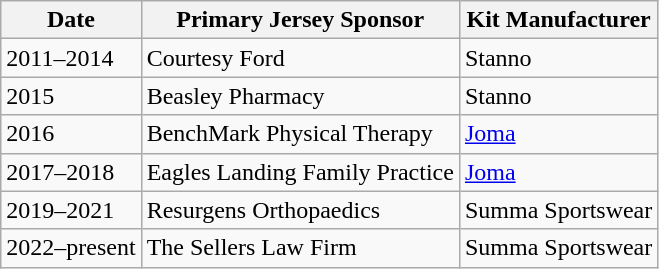<table class="wikitable" style="text-align: left">
<tr>
<th>Date</th>
<th>Primary Jersey Sponsor</th>
<th>Kit Manufacturer</th>
</tr>
<tr>
<td>2011–2014</td>
<td>Courtesy Ford</td>
<td>Stanno</td>
</tr>
<tr>
<td>2015</td>
<td>Beasley Pharmacy</td>
<td>Stanno</td>
</tr>
<tr>
<td>2016</td>
<td>BenchMark Physical Therapy</td>
<td><a href='#'>Joma</a></td>
</tr>
<tr>
<td>2017–2018</td>
<td>Eagles Landing Family Practice</td>
<td><a href='#'>Joma</a></td>
</tr>
<tr>
<td>2019–2021</td>
<td>Resurgens Orthopaedics</td>
<td>Summa Sportswear</td>
</tr>
<tr>
<td>2022–present</td>
<td>The Sellers Law Firm</td>
<td>Summa Sportswear</td>
</tr>
</table>
